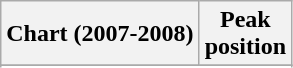<table class="wikitable plainrowheaders" style="text-align:center">
<tr>
<th>Chart (2007-2008)</th>
<th>Peak<br>position</th>
</tr>
<tr>
</tr>
<tr>
</tr>
</table>
